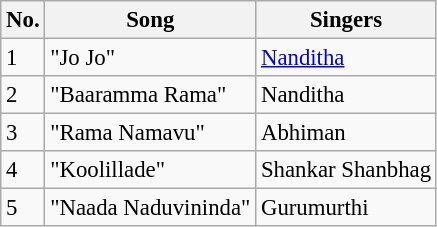<table class="wikitable" style="font-size:95%;">
<tr>
<th>No.</th>
<th>Song</th>
<th>Singers</th>
</tr>
<tr>
<td>1</td>
<td>"Jo Jo"</td>
<td><a href='#'>Nanditha</a></td>
</tr>
<tr>
<td>2</td>
<td>"Baaramma Rama"</td>
<td>Nanditha</td>
</tr>
<tr>
<td>3</td>
<td>"Rama Namavu"</td>
<td>Abhiman</td>
</tr>
<tr>
<td>4</td>
<td>"Koolillade"</td>
<td>Shankar Shanbhag</td>
</tr>
<tr>
<td>5</td>
<td>"Naada Naduvininda"</td>
<td>Gurumurthi</td>
</tr>
</table>
